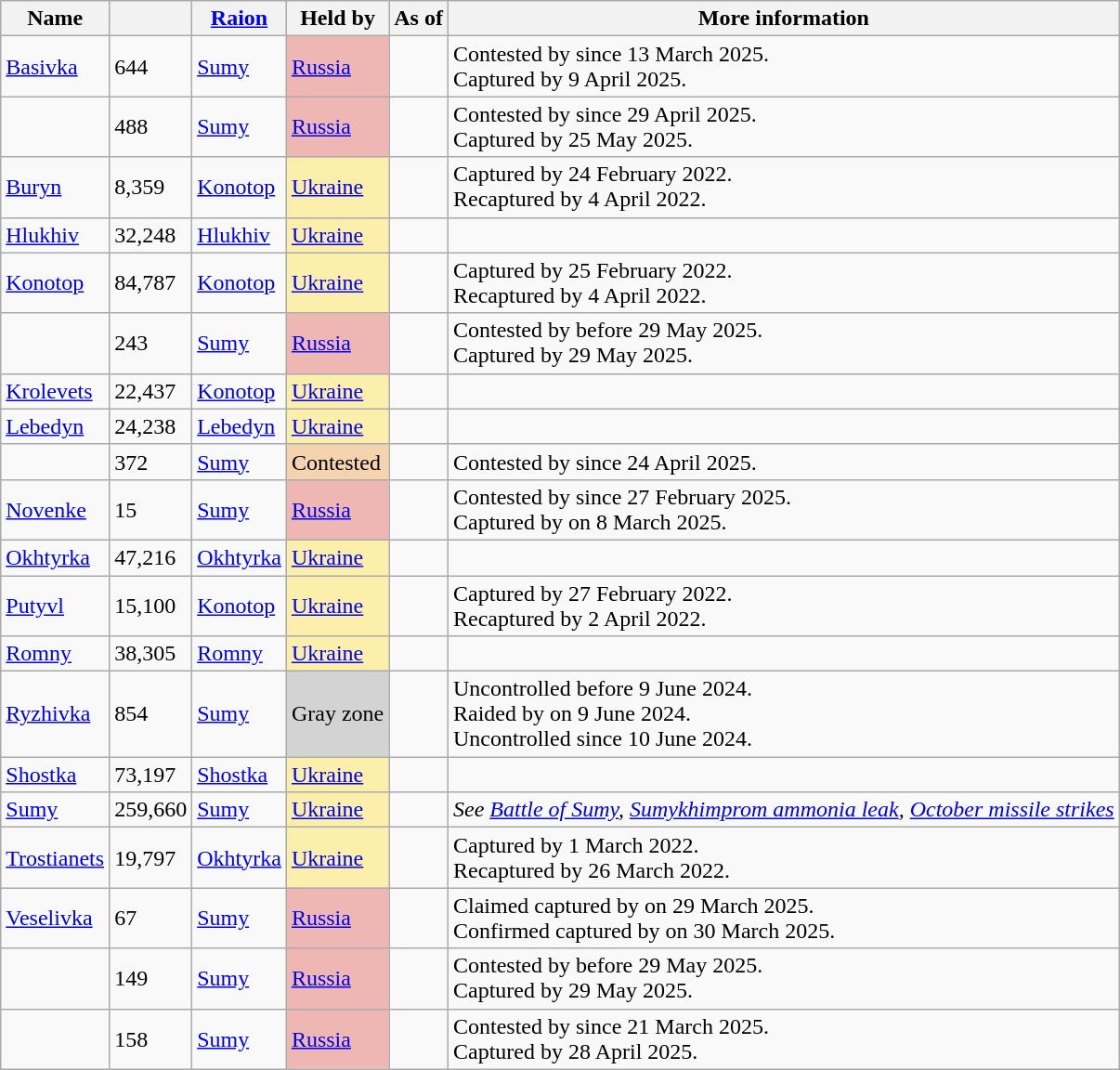<table class="wikitable sortable">
<tr>
<th>Name</th>
<th></th>
<th><a href='#'>Raion</a></th>
<th>Held by</th>
<th class=sortable>As of</th>
<th class=unsortable>More information</th>
</tr>
<tr>
<td><a href='#'>Basivka</a></td>
<td>644</td>
<td><a href='#'>Sumy</a></td>
<td style=background:#DA291C50><a href='#'>Russia</a></td>
<td align=right></td>
<td>Contested by  since 13 March 2025.<br>Captured by  9 April 2025.</td>
</tr>
<tr>
<td></td>
<td>488</td>
<td><a href='#'>Sumy</a></td>
<td style=background:#DA291C50><a href='#'>Russia</a></td>
<td align=right></td>
<td>Contested by  since 29 April 2025.<br>Captured by  25 May 2025.</td>
</tr>
<tr>
<td><a href='#'>Buryn</a></td>
<td>8,359</td>
<td><a href='#'>Konotop</a></td>
<td style=background:#FFD70050><a href='#'>Ukraine</a></td>
<td align=right></td>
<td>Captured by  24 February 2022.<br>Recaptured by  4 April 2022.</td>
</tr>
<tr>
<td><a href='#'>Hlukhiv</a></td>
<td>32,248</td>
<td><a href='#'>Hlukhiv</a></td>
<td style=background:#FFD70050><a href='#'>Ukraine</a></td>
<td align=right></td>
</tr>
<tr>
<td><a href='#'>Konotop</a></td>
<td>84,787</td>
<td><a href='#'>Konotop</a></td>
<td style=background:#FFD70050><a href='#'>Ukraine</a></td>
<td align=right></td>
<td>Captured by  25 February 2022.<br>Recaptured by  4 April 2022.</td>
</tr>
<tr>
<td></td>
<td>243</td>
<td><a href='#'>Sumy</a></td>
<td style=background:#DA291C50><a href='#'>Russia</a></td>
<td align=right></td>
<td>Contested by  before 29 May 2025.<br>Captured by  29 May 2025.</td>
</tr>
<tr>
<td><a href='#'>Krolevets</a></td>
<td>22,437</td>
<td><a href='#'>Konotop</a></td>
<td style=background:#FFD70050><a href='#'>Ukraine</a></td>
<td align=right></td>
<td></td>
</tr>
<tr>
<td><a href='#'>Lebedyn</a></td>
<td>24,238</td>
<td><a href='#'>Lebedyn</a></td>
<td style=background:#FFD70050><a href='#'>Ukraine</a></td>
<td align=right></td>
<td></td>
</tr>
<tr>
<td></td>
<td>372</td>
<td><a href='#'>Sumy</a></td>
<td style=background:#ED800E50>Contested</td>
<td align=right></td>
<td>Contested by  since 24 April 2025.</td>
</tr>
<tr>
<td><a href='#'>Novenke</a></td>
<td>15</td>
<td><a href='#'>Sumy</a></td>
<td style=background:#DA291C50><a href='#'>Russia</a></td>
<td align=right></td>
<td>Contested by  since 27 February 2025.<br>Captured by  on 8 March 2025.</td>
</tr>
<tr>
<td><a href='#'>Okhtyrka</a><noinclude></noinclude></td>
<td>47,216</td>
<td><a href='#'>Okhtyrka</a></td>
<td style="background:#FFD70050"><a href='#'>Ukraine</a></td>
<td align="right"></td>
<td></td>
</tr>
<tr>
<td><a href='#'>Putyvl</a></td>
<td>15,100</td>
<td><a href='#'>Konotop</a></td>
<td style=background:#FFD70050><a href='#'>Ukraine</a></td>
<td align=right></td>
<td>Captured by  27 February 2022.<br>Recaptured by  2 April 2022.</td>
</tr>
<tr>
<td><a href='#'>Romny</a></td>
<td>38,305</td>
<td><a href='#'>Romny</a></td>
<td style=background:#FFD70050><a href='#'>Ukraine</a></td>
<td align=right></td>
<td></td>
</tr>
<tr>
<td><a href='#'>Ryzhivka</a></td>
<td>854</td>
<td><a href='#'>Sumy</a></td>
<td style=background:#80808050>Gray zone</td>
<td align=right></td>
<td>Uncontrolled before 9 June 2024.<br>Raided by  on 9 June 2024.<br>Uncontrolled since 10 June 2024.</td>
</tr>
<tr>
<td><a href='#'>Shostka</a></td>
<td>73,197</td>
<td><a href='#'>Shostka</a></td>
<td style=background:#FFD70050><a href='#'>Ukraine</a></td>
<td align=right></td>
<td></td>
</tr>
<tr>
<td><a href='#'>Sumy</a></td>
<td>259,660</td>
<td><a href='#'>Sumy</a></td>
<td style=background:#FFD70050><a href='#'>Ukraine</a></td>
<td align=right></td>
<td><em>See <a href='#'>Battle of Sumy</a>, <a href='#'>Sumykhimprom ammonia leak</a>, <a href='#'>October missile strikes</a></em></td>
</tr>
<tr>
<td><a href='#'>Trostianets</a></td>
<td>19,797</td>
<td><a href='#'>Okhtyrka</a></td>
<td style=background:#FFD70050><a href='#'>Ukraine</a></td>
<td align=right></td>
<td>Captured by  1 March 2022.<br>Recaptured by  26 March 2022.</td>
</tr>
<tr>
<td><a href='#'>Veselivka</a></td>
<td>67</td>
<td><a href='#'>Sumy</a></td>
<td style=background:#DA291C50><a href='#'>Russia</a></td>
<td align=right></td>
<td>Claimed captured by  on 29 March 2025.<br>Confirmed captured by  on 30 March 2025.</td>
</tr>
<tr>
<td></td>
<td>149</td>
<td><a href='#'>Sumy</a></td>
<td style=background:#DA291C50><a href='#'>Russia</a></td>
<td align=right></td>
<td>Contested by  before 29 May 2025.<br>Captured by  29 May 2025.</td>
</tr>
<tr>
<td></td>
<td>158</td>
<td><a href='#'>Sumy</a></td>
<td style=background:#DA291C50><a href='#'>Russia</a></td>
<td align=right></td>
<td>Contested by  since 21 March 2025.<br>Captured by  28 April 2025.</td>
</tr>
</table>
